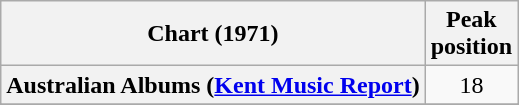<table class="wikitable plainrowheaders sortable" style="text-align:center;">
<tr>
<th>Chart (1971)</th>
<th>Peak<br>position</th>
</tr>
<tr>
<th scope=row>Australian Albums (<a href='#'>Kent Music Report</a>)</th>
<td align="center">18</td>
</tr>
<tr>
</tr>
<tr>
</tr>
<tr>
</tr>
</table>
